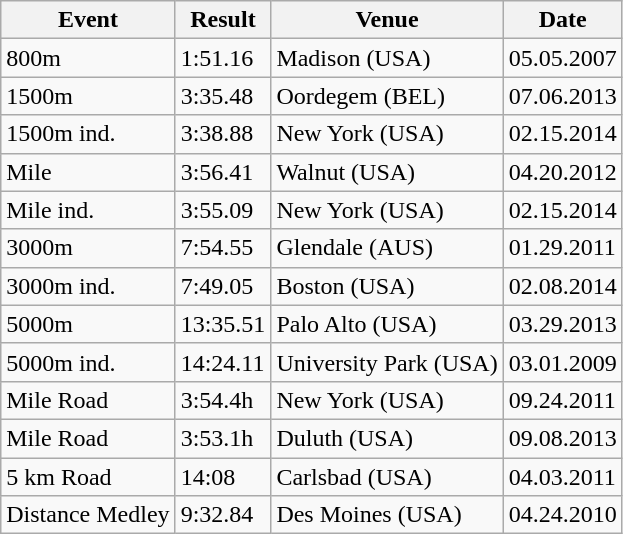<table class="wikitable sortable">
<tr>
<th>Event</th>
<th>Result</th>
<th>Venue</th>
<th>Date</th>
</tr>
<tr>
<td>800m</td>
<td>1:51.16</td>
<td>Madison (USA)</td>
<td>05.05.2007</td>
</tr>
<tr>
<td>1500m</td>
<td>3:35.48</td>
<td>Oordegem (BEL)</td>
<td>07.06.2013</td>
</tr>
<tr>
<td>1500m ind.</td>
<td>3:38.88</td>
<td>New York (USA)</td>
<td>02.15.2014</td>
</tr>
<tr>
<td>Mile</td>
<td>3:56.41</td>
<td>Walnut (USA)</td>
<td>04.20.2012</td>
</tr>
<tr>
<td>Mile ind.</td>
<td>3:55.09</td>
<td>New York (USA)</td>
<td>02.15.2014</td>
</tr>
<tr>
<td>3000m</td>
<td>7:54.55</td>
<td>Glendale (AUS)</td>
<td>01.29.2011</td>
</tr>
<tr>
<td>3000m ind.</td>
<td>7:49.05</td>
<td>Boston (USA)</td>
<td>02.08.2014</td>
</tr>
<tr>
<td>5000m</td>
<td>13:35.51</td>
<td>Palo Alto (USA)</td>
<td>03.29.2013</td>
</tr>
<tr>
<td>5000m ind.</td>
<td>14:24.11</td>
<td>University Park (USA)</td>
<td>03.01.2009</td>
</tr>
<tr>
<td>Mile Road</td>
<td>3:54.4h</td>
<td>New York (USA)</td>
<td>09.24.2011</td>
</tr>
<tr>
<td>Mile Road</td>
<td>3:53.1h</td>
<td>Duluth (USA)</td>
<td>09.08.2013</td>
</tr>
<tr>
<td>5 km Road</td>
<td>14:08</td>
<td>Carlsbad (USA)</td>
<td>04.03.2011</td>
</tr>
<tr>
<td>Distance Medley</td>
<td>9:32.84</td>
<td>Des Moines (USA)</td>
<td>04.24.2010</td>
</tr>
</table>
